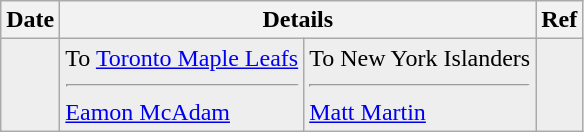<table class="wikitable">
<tr>
<th>Date</th>
<th colspan="2">Details</th>
<th>Ref</th>
</tr>
<tr style="background:#eee;">
<td></td>
<td valign="top">To <a href='#'>Toronto Maple Leafs</a><hr><a href='#'>Eamon McAdam</a></td>
<td valign="top">To New York Islanders<hr><a href='#'>Matt Martin</a></td>
<td></td>
</tr>
</table>
